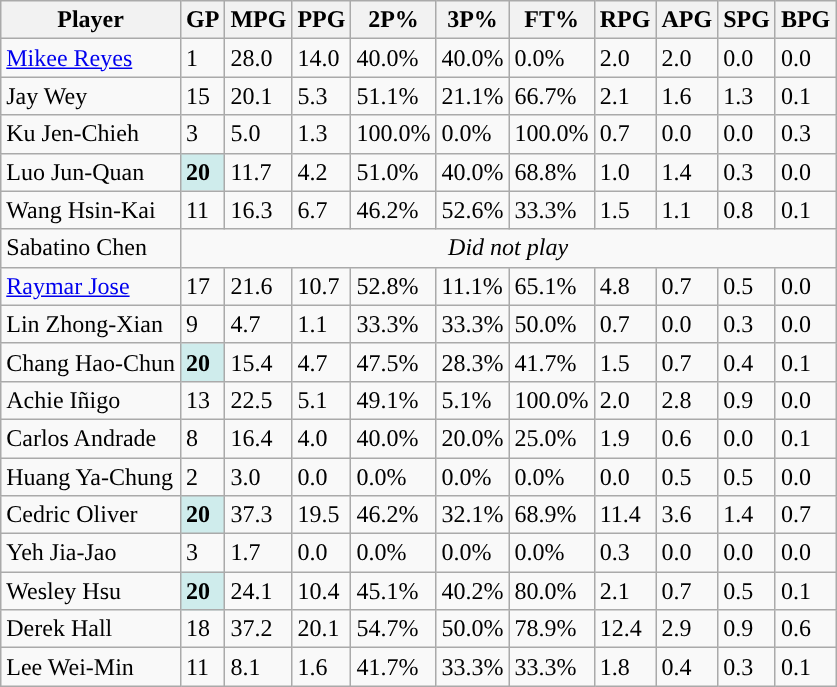<table class="wikitable">
<tr>
<th>Player</th>
<th>GP</th>
<th>MPG</th>
<th>PPG</th>
<th>2P%</th>
<th>3P%</th>
<th>FT%</th>
<th>RPG</th>
<th>APG</th>
<th>SPG</th>
<th>BPG</th>
</tr>
<tr>
<td><a href='#'>Mikee Reyes</a></td>
<td>1</td>
<td>28.0</td>
<td>14.0</td>
<td>40.0%</td>
<td>40.0%</td>
<td>0.0%</td>
<td>2.0</td>
<td>2.0</td>
<td>0.0</td>
<td>0.0</td>
</tr>
<tr>
<td>Jay Wey</td>
<td>15</td>
<td>20.1</td>
<td>5.3</td>
<td>51.1%</td>
<td>21.1%</td>
<td>66.7%</td>
<td>2.1</td>
<td>1.6</td>
<td>1.3</td>
<td>0.1</td>
</tr>
<tr>
<td>Ku Jen-Chieh</td>
<td>3</td>
<td>5.0</td>
<td>1.3</td>
<td>100.0%</td>
<td>0.0%</td>
<td>100.0%</td>
<td>0.7</td>
<td>0.0</td>
<td>0.0</td>
<td>0.3</td>
</tr>
<tr>
<td>Luo Jun-Quan</td>
<td style="background-color: #CFECEC"><strong>20</strong></td>
<td>11.7</td>
<td>4.2</td>
<td>51.0%</td>
<td>40.0%</td>
<td>68.8%</td>
<td>1.0</td>
<td>1.4</td>
<td>0.3</td>
<td>0.0</td>
</tr>
<tr>
<td>Wang Hsin-Kai</td>
<td>11</td>
<td>16.3</td>
<td>6.7</td>
<td>46.2%</td>
<td>52.6%</td>
<td>33.3%</td>
<td>1.5</td>
<td>1.1</td>
<td>0.8</td>
<td>0.1</td>
</tr>
<tr>
<td>Sabatino Chen</td>
<td colspan=10 align=center><em>Did not play</em></td>
</tr>
<tr>
<td><a href='#'>Raymar Jose</a></td>
<td>17</td>
<td>21.6</td>
<td>10.7</td>
<td>52.8%</td>
<td>11.1%</td>
<td>65.1%</td>
<td>4.8</td>
<td>0.7</td>
<td>0.5</td>
<td>0.0</td>
</tr>
<tr>
<td>Lin Zhong-Xian</td>
<td>9</td>
<td>4.7</td>
<td>1.1</td>
<td>33.3%</td>
<td>33.3%</td>
<td>50.0%</td>
<td>0.7</td>
<td>0.0</td>
<td>0.3</td>
<td>0.0</td>
</tr>
<tr>
<td>Chang Hao-Chun</td>
<td style="background-color: #CFECEC"><strong>20</strong></td>
<td>15.4</td>
<td>4.7</td>
<td>47.5%</td>
<td>28.3%</td>
<td>41.7%</td>
<td>1.5</td>
<td>0.7</td>
<td>0.4</td>
<td>0.1</td>
</tr>
<tr>
<td>Achie Iñigo</td>
<td>13</td>
<td>22.5</td>
<td>5.1</td>
<td>49.1%</td>
<td>5.1%</td>
<td>100.0%</td>
<td>2.0</td>
<td>2.8</td>
<td>0.9</td>
<td>0.0</td>
</tr>
<tr>
<td>Carlos Andrade</td>
<td>8</td>
<td>16.4</td>
<td>4.0</td>
<td>40.0%</td>
<td>20.0%</td>
<td>25.0%</td>
<td>1.9</td>
<td>0.6</td>
<td>0.0</td>
<td>0.1</td>
</tr>
<tr>
<td>Huang Ya-Chung</td>
<td>2</td>
<td>3.0</td>
<td>0.0</td>
<td>0.0%</td>
<td>0.0%</td>
<td>0.0%</td>
<td>0.0</td>
<td>0.5</td>
<td>0.5</td>
<td>0.0</td>
</tr>
<tr>
<td>Cedric Oliver</td>
<td style="background-color: #CFECEC"><strong>20</strong></td>
<td>37.3</td>
<td>19.5</td>
<td>46.2%</td>
<td>32.1%</td>
<td>68.9%</td>
<td>11.4</td>
<td>3.6</td>
<td>1.4</td>
<td>0.7</td>
</tr>
<tr>
<td>Yeh Jia-Jao</td>
<td>3</td>
<td>1.7</td>
<td>0.0</td>
<td>0.0%</td>
<td>0.0%</td>
<td>0.0%</td>
<td>0.3</td>
<td>0.0</td>
<td>0.0</td>
<td>0.0</td>
</tr>
<tr>
<td>Wesley Hsu</td>
<td style="background-color: #CFECEC"><strong>20</strong></td>
<td>24.1</td>
<td>10.4</td>
<td>45.1%</td>
<td>40.2%</td>
<td>80.0%</td>
<td>2.1</td>
<td>0.7</td>
<td>0.5</td>
<td>0.1</td>
</tr>
<tr>
<td>Derek Hall</td>
<td>18</td>
<td>37.2</td>
<td>20.1</td>
<td>54.7%</td>
<td>50.0%</td>
<td>78.9%</td>
<td>12.4</td>
<td>2.9</td>
<td>0.9</td>
<td>0.6</td>
</tr>
<tr>
<td>Lee Wei-Min</td>
<td>11</td>
<td>8.1</td>
<td>1.6</td>
<td>41.7%</td>
<td>33.3%</td>
<td>33.3%</td>
<td>1.8</td>
<td>0.4</td>
<td>0.3</td>
<td>0.1</td>
</tr>
</table>
